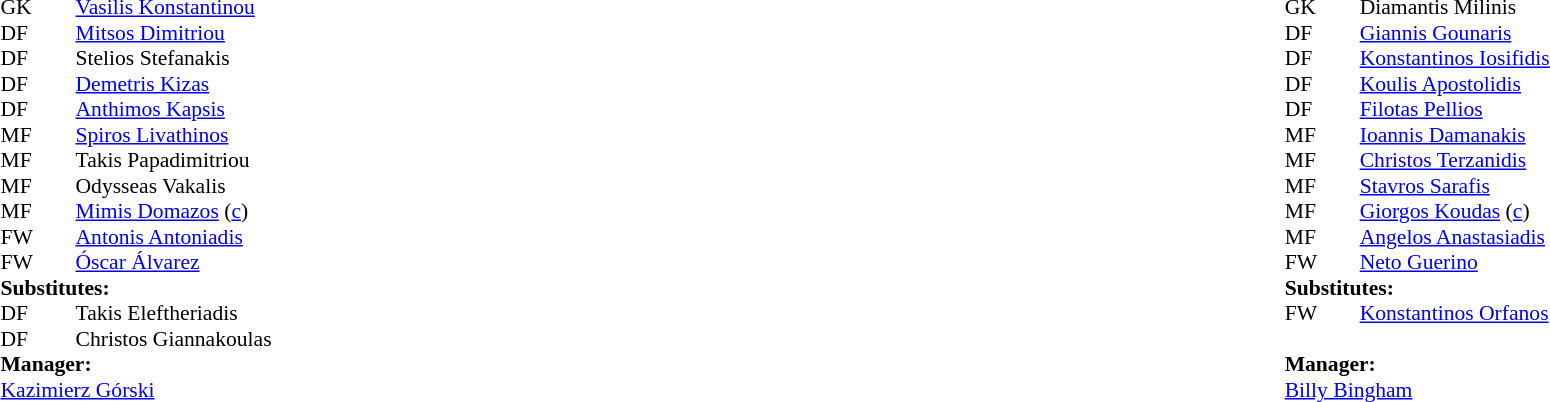<table width="100%">
<tr>
<td valign="top" width="50%"><br><table style="font-size: 90%" cellspacing="0" cellpadding="0">
<tr>
<th width="25"></th>
<th width="25"></th>
</tr>
<tr>
<td>GK</td>
<td></td>
<td> <a href='#'>Vasilis Konstantinou</a></td>
</tr>
<tr>
<td>DF</td>
<td></td>
<td> <a href='#'>Mitsos Dimitriou</a></td>
</tr>
<tr>
<td>DF</td>
<td></td>
<td> Stelios Stefanakis</td>
</tr>
<tr>
<td>DF</td>
<td></td>
<td> <a href='#'>Demetris Kizas</a></td>
</tr>
<tr>
<td>DF</td>
<td></td>
<td> <a href='#'>Anthimos Kapsis</a></td>
<td> </td>
</tr>
<tr>
<td>MF</td>
<td></td>
<td> <a href='#'>Spiros Livathinos</a></td>
</tr>
<tr>
<td>MF</td>
<td></td>
<td> Takis Papadimitriou</td>
</tr>
<tr>
<td>MF</td>
<td></td>
<td> Odysseas Vakalis</td>
</tr>
<tr>
<td>MF</td>
<td></td>
<td> <a href='#'>Mimis Domazos</a> (<a href='#'>c</a>)</td>
</tr>
<tr>
<td>FW</td>
<td></td>
<td> <a href='#'>Antonis Antoniadis</a></td>
<td> </td>
</tr>
<tr>
<td>FW</td>
<td></td>
<td> <a href='#'>Óscar Álvarez</a></td>
</tr>
<tr>
<td colspan=4><strong>Substitutes:</strong></td>
</tr>
<tr>
<td>DF</td>
<td></td>
<td> Takis Eleftheriadis</td>
<td> </td>
</tr>
<tr>
<td>DF</td>
<td></td>
<td> Christos Giannakoulas</td>
<td> </td>
</tr>
<tr>
<td colspan=4><strong>Manager:</strong></td>
</tr>
<tr>
<td colspan="4"> <a href='#'>Kazimierz Górski</a></td>
</tr>
</table>
</td>
<td valign="top" width="50%"><br><table style="font-size: 90%" cellspacing="0" cellpadding="0" align="center">
<tr>
<th width="25"></th>
<th width="25"></th>
</tr>
<tr>
<td>GK</td>
<td></td>
<td> Diamantis Milinis</td>
</tr>
<tr>
<td>DF</td>
<td></td>
<td> <a href='#'>Giannis Gounaris</a></td>
<td></td>
</tr>
<tr>
<td>DF</td>
<td></td>
<td> <a href='#'>Konstantinos Iosifidis</a></td>
</tr>
<tr>
<td>DF</td>
<td></td>
<td> <a href='#'>Koulis Apostolidis</a></td>
</tr>
<tr>
<td>DF</td>
<td></td>
<td> <a href='#'>Filotas Pellios</a></td>
</tr>
<tr>
<td>MF</td>
<td></td>
<td> <a href='#'>Ioannis Damanakis</a></td>
</tr>
<tr>
<td>MF</td>
<td></td>
<td> <a href='#'>Christos Terzanidis</a></td>
</tr>
<tr>
<td>MF</td>
<td></td>
<td> <a href='#'>Stavros Sarafis</a></td>
</tr>
<tr>
<td>MF</td>
<td></td>
<td> <a href='#'>Giorgos Koudas</a> (<a href='#'>c</a>)</td>
</tr>
<tr>
<td>MF</td>
<td></td>
<td> <a href='#'>Angelos Anastasiadis</a></td>
</tr>
<tr>
<td>FW</td>
<td></td>
<td> <a href='#'>Neto Guerino</a></td>
<td></td>
<td></td>
</tr>
<tr>
<td colspan=4><strong>Substitutes:</strong></td>
</tr>
<tr>
<td>FW</td>
<td></td>
<td> <a href='#'>Konstantinos Orfanos</a></td>
<td></td>
<td></td>
</tr>
<tr>
<td></td>
<td></td>
<td> </td>
</tr>
<tr>
<td colspan=4><strong>Manager:</strong></td>
</tr>
<tr>
<td colspan="4"> <a href='#'>Billy Bingham</a></td>
</tr>
</table>
</td>
</tr>
</table>
